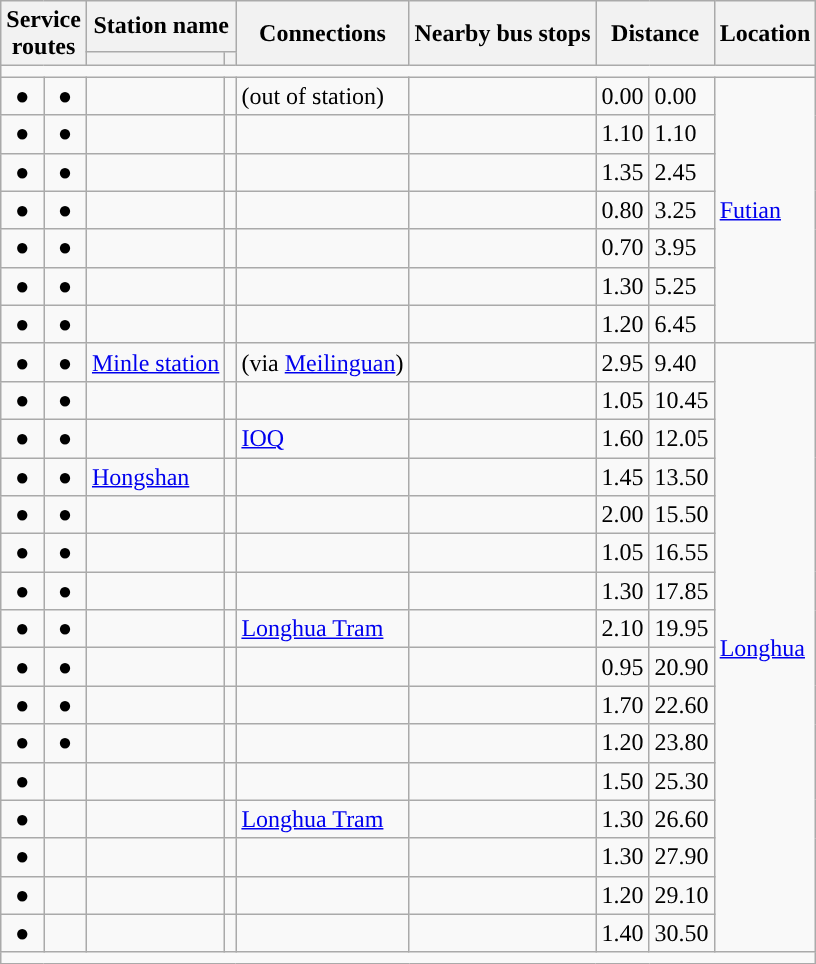<table class="wikitable">
<tr>
<th rowspan="2" colspan="2">Service<br>routes</th>
<th colspan="2">Station name</th>
<th rowspan="2">Connections</th>
<th rowspan="2">Nearby bus stops</th>
<th colspan="2" rowspan="2">Distance<br></th>
<th rowspan="2">Location</th>
</tr>
<tr>
<th></th>
<th></th>
</tr>
<tr style="background:#">
<td colspan = "10"></td>
</tr>
<tr>
<td align="center">●</td>
<td align="center">●</td>
<td></td>
<td></td>
<td> (out of station)<br> </td>
<td></td>
<td>0.00</td>
<td>0.00</td>
<td rowspan=7><a href='#'>Futian</a></td>
</tr>
<tr>
<td align="center">●</td>
<td align="center">●</td>
<td></td>
<td></td>
<td> </td>
<td></td>
<td>1.10</td>
<td>1.10</td>
</tr>
<tr>
<td align="center">●</td>
<td align="center">●</td>
<td></td>
<td></td>
<td></td>
<td></td>
<td>1.35</td>
<td>2.45</td>
</tr>
<tr>
<td align="center">●</td>
<td align="center">●</td>
<td></td>
<td></td>
<td></td>
<td></td>
<td>0.80</td>
<td>3.25</td>
</tr>
<tr>
<td align="center">●</td>
<td align="center">●</td>
<td></td>
<td></td>
<td></td>
<td></td>
<td>0.70</td>
<td>3.95</td>
</tr>
<tr>
<td align="center">●</td>
<td align="center">●</td>
<td></td>
<td></td>
<td></td>
<td></td>
<td>1.30</td>
<td>5.25</td>
</tr>
<tr>
<td align="center">●</td>
<td align="center">●</td>
<td></td>
<td></td>
<td></td>
<td></td>
<td>1.20</td>
<td>6.45</td>
</tr>
<tr>
<td align="center">●</td>
<td align="center">●</td>
<td><a href='#'>Minle station</a></td>
<td></td>
<td> (via <a href='#'>Meilinguan</a>)</td>
<td></td>
<td>2.95</td>
<td>9.40</td>
<td rowspan=16><a href='#'>Longhua</a></td>
</tr>
<tr>
<td align="center">●</td>
<td align="center">●</td>
<td></td>
<td></td>
<td></td>
<td></td>
<td>1.05</td>
<td>10.45</td>
</tr>
<tr>
<td align="center">●</td>
<td align="center">●</td>
<td></td>
<td></td>
<td>     <a href='#'>IOQ</a></td>
<td></td>
<td>1.60</td>
<td>12.05</td>
</tr>
<tr>
<td align="center">●</td>
<td align="center">●</td>
<td><a href='#'>Hongshan</a></td>
<td></td>
<td></td>
<td></td>
<td>1.45</td>
<td>13.50</td>
</tr>
<tr>
<td align="center">●</td>
<td align="center">●</td>
<td></td>
<td></td>
<td></td>
<td></td>
<td>2.00</td>
<td>15.50</td>
</tr>
<tr>
<td align="center">●</td>
<td align="center">●</td>
<td></td>
<td></td>
<td></td>
<td></td>
<td>1.05</td>
<td>16.55</td>
</tr>
<tr>
<td align="center">●</td>
<td align="center">●</td>
<td></td>
<td></td>
<td></td>
<td></td>
<td>1.30</td>
<td>17.85</td>
</tr>
<tr>
<td align="center">●</td>
<td align="center">●</td>
<td></td>
<td></td>
<td> <a href='#'>Longhua Tram</a></td>
<td></td>
<td>2.10</td>
<td>19.95</td>
</tr>
<tr>
<td align="center">●</td>
<td align="center">●</td>
<td></td>
<td></td>
<td align="center"></td>
<td></td>
<td>0.95</td>
<td>20.90</td>
</tr>
<tr>
<td align="center">●</td>
<td align="center">●</td>
<td></td>
<td></td>
<td></td>
<td></td>
<td>1.70</td>
<td>22.60</td>
</tr>
<tr>
<td align="center">●</td>
<td align="center">●</td>
<td></td>
<td></td>
<td></td>
<td></td>
<td>1.20</td>
<td>23.80</td>
</tr>
<tr>
<td align="center">●</td>
<td align="center"></td>
<td></td>
<td></td>
<td></td>
<td></td>
<td>1.50</td>
<td>25.30</td>
</tr>
<tr>
<td align="center">●</td>
<td align="center"></td>
<td></td>
<td></td>
<td> <a href='#'>Longhua Tram</a></td>
<td></td>
<td>1.30</td>
<td>26.60</td>
</tr>
<tr>
<td align="center">●</td>
<td align="center"></td>
<td></td>
<td></td>
<td></td>
<td></td>
<td>1.30</td>
<td>27.90</td>
</tr>
<tr>
<td align="center">●</td>
<td align="center"></td>
<td></td>
<td></td>
<td></td>
<td></td>
<td>1.20</td>
<td>29.10</td>
</tr>
<tr>
<td align="center">●</td>
<td align="center"></td>
<td></td>
<td></td>
<td></td>
<td></td>
<td>1.40</td>
<td>30.50</td>
</tr>
<tr style="background:#">
<td colspan = "10"></td>
</tr>
</table>
